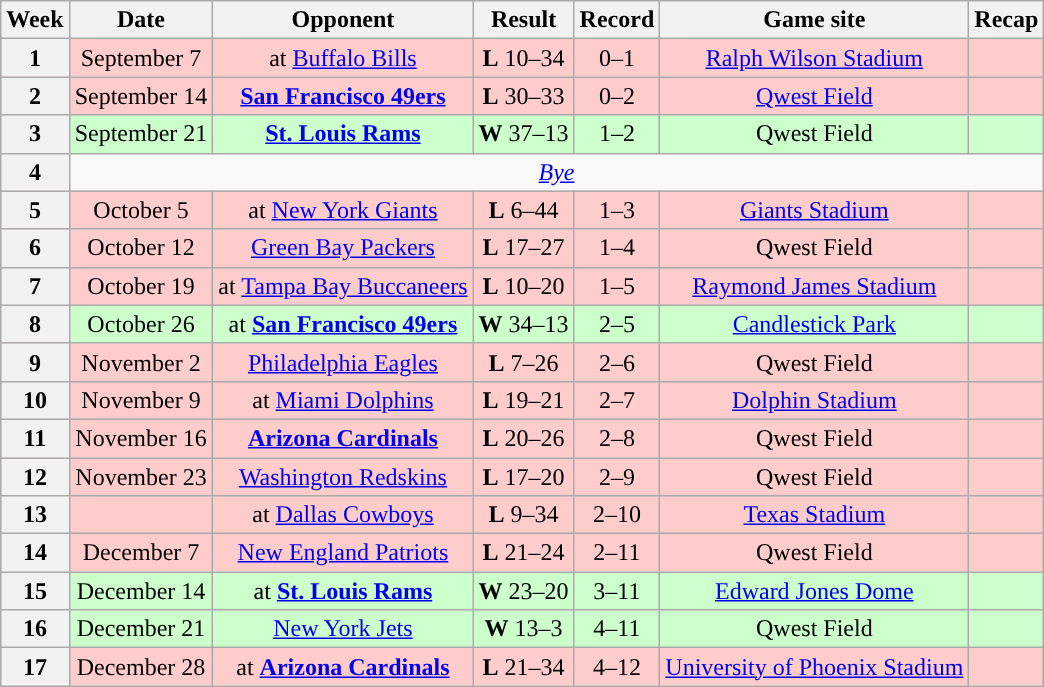<table class="wikitable" style="text-align:center">
<tr>
<th>Week</th>
<th>Date</th>
<th>Opponent</th>
<th>Result</th>
<th>Record</th>
<th>Game site</th>
<th>Recap</th>
</tr>
<tr style="background:#fcc">
<th>1</th>
<td>September 7</td>
<td>at <a href='#'>Buffalo Bills</a></td>
<td><strong>L</strong> 10–34</td>
<td>0–1</td>
<td><a href='#'>Ralph Wilson Stadium</a></td>
<td></td>
</tr>
<tr style="background:#fcc">
<th>2</th>
<td>September 14</td>
<td><strong><a href='#'>San Francisco 49ers</a></strong></td>
<td><strong>L</strong> 30–33 </td>
<td>0–2</td>
<td><a href='#'>Qwest Field</a></td>
<td></td>
</tr>
<tr style="background:#cfc">
<th>3</th>
<td>September 21</td>
<td><strong><a href='#'>St. Louis Rams</a></strong></td>
<td><strong>W</strong> 37–13</td>
<td>1–2</td>
<td>Qwest Field</td>
<td></td>
</tr>
<tr>
<th>4</th>
<td colspan="6"><em><a href='#'>Bye</a></em></td>
</tr>
<tr style="background:#fcc">
<th>5</th>
<td>October 5</td>
<td>at <a href='#'>New York Giants</a></td>
<td><strong>L</strong> 6–44</td>
<td>1–3</td>
<td><a href='#'>Giants Stadium</a></td>
<td></td>
</tr>
<tr style="background:#fcc">
<th>6</th>
<td>October 12</td>
<td><a href='#'>Green Bay Packers</a></td>
<td><strong>L</strong> 17–27</td>
<td>1–4</td>
<td>Qwest Field</td>
<td></td>
</tr>
<tr style="background:#fcc">
<th>7</th>
<td>October 19</td>
<td>at <a href='#'>Tampa Bay Buccaneers</a></td>
<td><strong>L</strong> 10–20</td>
<td>1–5</td>
<td><a href='#'>Raymond James Stadium</a></td>
<td></td>
</tr>
<tr style="background:#cfc">
<th>8</th>
<td>October 26</td>
<td>at <strong><a href='#'>San Francisco 49ers</a></strong></td>
<td><strong>W</strong> 34–13</td>
<td>2–5</td>
<td><a href='#'>Candlestick Park</a></td>
<td></td>
</tr>
<tr style="background:#fcc">
<th>9</th>
<td>November 2</td>
<td><a href='#'>Philadelphia Eagles</a></td>
<td><strong>L</strong> 7–26</td>
<td>2–6</td>
<td>Qwest Field</td>
<td></td>
</tr>
<tr style="background:#fcc">
<th>10</th>
<td>November 9</td>
<td>at <a href='#'>Miami Dolphins</a></td>
<td><strong>L</strong> 19–21</td>
<td>2–7</td>
<td><a href='#'>Dolphin Stadium</a></td>
<td></td>
</tr>
<tr style="background:#fcc">
<th>11</th>
<td>November 16</td>
<td><strong><a href='#'>Arizona Cardinals</a></strong></td>
<td><strong>L</strong> 20–26</td>
<td>2–8</td>
<td>Qwest Field</td>
<td></td>
</tr>
<tr style="background:#fcc">
<th>12</th>
<td>November 23</td>
<td><a href='#'>Washington Redskins</a></td>
<td><strong>L</strong> 17–20</td>
<td>2–9</td>
<td>Qwest Field</td>
<td></td>
</tr>
<tr style="background:#fcc">
<th>13</th>
<td></td>
<td>at <a href='#'>Dallas Cowboys</a></td>
<td><strong>L</strong> 9–34</td>
<td>2–10</td>
<td><a href='#'>Texas Stadium</a></td>
<td></td>
</tr>
<tr style="background:#fcc">
<th>14</th>
<td>December 7</td>
<td><a href='#'>New England Patriots</a></td>
<td><strong>L</strong> 21–24</td>
<td>2–11</td>
<td>Qwest Field</td>
<td></td>
</tr>
<tr style="background:#cfc">
<th>15</th>
<td>December 14</td>
<td>at <strong><a href='#'>St. Louis Rams</a></strong></td>
<td><strong>W</strong> 23–20</td>
<td>3–11</td>
<td><a href='#'>Edward Jones Dome</a></td>
<td></td>
</tr>
<tr style="background:#cfc">
<th>16</th>
<td>December 21</td>
<td><a href='#'>New York Jets</a></td>
<td><strong>W</strong> 13–3</td>
<td>4–11</td>
<td>Qwest Field</td>
<td></td>
</tr>
<tr style="background:#fcc">
<th>17</th>
<td>December 28</td>
<td>at <strong><a href='#'>Arizona Cardinals</a></strong></td>
<td><strong>L</strong> 21–34</td>
<td>4–12</td>
<td><a href='#'>University of Phoenix Stadium</a></td>
<td></td>
</tr>
</table>
